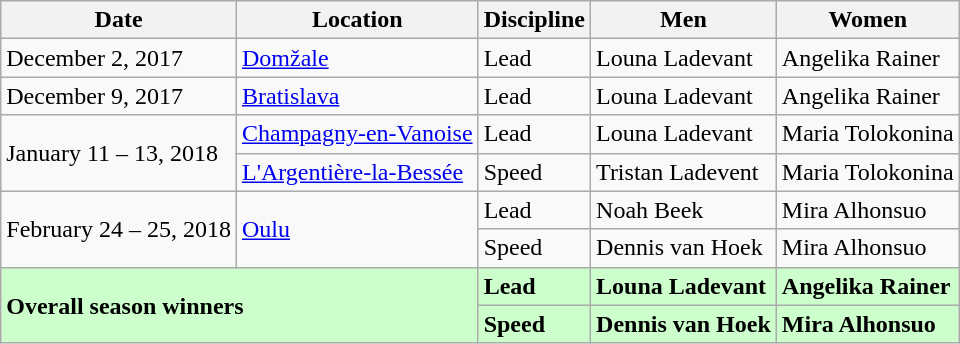<table class="wikitable">
<tr>
<th>Date</th>
<th>Location</th>
<th>Discipline</th>
<th>Men</th>
<th>Women</th>
</tr>
<tr>
<td>December 2, 2017</td>
<td> <a href='#'>Domžale</a></td>
<td>Lead</td>
<td> Louna Ladevant</td>
<td> Angelika Rainer</td>
</tr>
<tr>
<td>December 9, 2017</td>
<td> <a href='#'>Bratislava</a></td>
<td>Lead</td>
<td> Louna Ladevant</td>
<td> Angelika Rainer</td>
</tr>
<tr>
<td rowspan="2">January 11 – 13, 2018</td>
<td> <a href='#'>Champagny-en-Vanoise</a></td>
<td>Lead</td>
<td> Louna Ladevant</td>
<td> Maria Tolokonina</td>
</tr>
<tr>
<td> <a href='#'>L'Argentière-la-Bessée</a></td>
<td>Speed</td>
<td> Tristan Ladevent</td>
<td> Maria Tolokonina</td>
</tr>
<tr>
<td rowspan="2">February 24 – 25, 2018</td>
<td rowspan="2"> <a href='#'>Oulu</a></td>
<td>Lead</td>
<td> Noah Beek</td>
<td> Mira Alhonsuo</td>
</tr>
<tr>
<td>Speed</td>
<td> Dennis van Hoek</td>
<td> Mira Alhonsuo</td>
</tr>
<tr bgcolor="ccffcc">
<td colspan="2" rowspan="2"><strong>Overall season winners</strong></td>
<td><strong>Lead</strong></td>
<td><strong> Louna Ladevant</strong></td>
<td><strong> Angelika Rainer</strong></td>
</tr>
<tr bgcolor="ccffcc">
<td><strong>Speed</strong></td>
<td><strong> Dennis van Hoek</strong></td>
<td><strong> Mira Alhonsuo</strong></td>
</tr>
</table>
